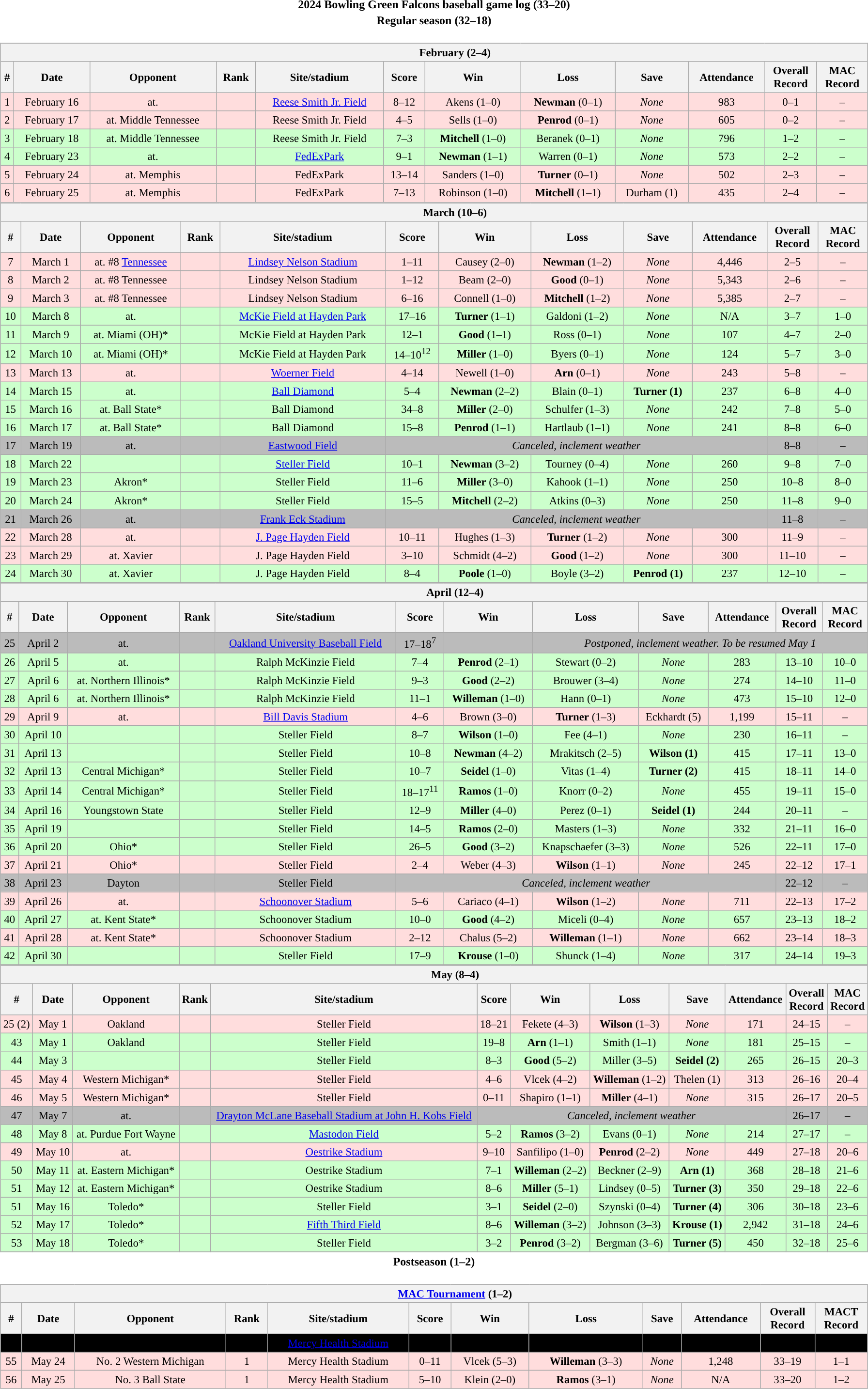<table class="toccolours" width=95% style="clear:both; margin:1.5em auto; text-align:center;">
<tr>
<th colspan=2>2024 Bowling Green Falcons baseball game log (33–20)</th>
</tr>
<tr>
<th colspan=2>Regular season (32–18)</th>
</tr>
<tr valign="top">
<td><br><table class="wikitable collapsible collapsed" style="margin:auto; width:100%; text-align:center; font-size:95%">
<tr>
<th colspan=12 style="padding-left:4em;">February (2–4)</th>
</tr>
<tr>
<th>#</th>
<th>Date</th>
<th>Opponent</th>
<th>Rank</th>
<th>Site/stadium</th>
<th>Score</th>
<th>Win</th>
<th>Loss</th>
<th>Save</th>
<th>Attendance</th>
<th>Overall<br>Record</th>
<th>MAC<br>Record</th>
</tr>
<tr align="center" bgcolor="#ffdddd">
<td>1</td>
<td>February 16</td>
<td>at. </td>
<td></td>
<td><a href='#'>Reese Smith Jr. Field</a></td>
<td>8–12</td>
<td>Akens (1–0)</td>
<td><strong>Newman</strong> (0–1)</td>
<td><em>None</em></td>
<td>983</td>
<td>0–1</td>
<td>–</td>
</tr>
<tr align="center" bgcolor="#ffdddd">
<td>2</td>
<td>February 17</td>
<td>at. Middle Tennessee</td>
<td></td>
<td>Reese Smith Jr. Field</td>
<td>4–5</td>
<td>Sells (1–0)</td>
<td><strong>Penrod</strong> (0–1)</td>
<td><em>None</em></td>
<td>605</td>
<td>0–2</td>
<td>–</td>
</tr>
<tr align="center" bgcolor="#ccffcc">
<td>3</td>
<td>February 18</td>
<td>at. Middle Tennessee</td>
<td></td>
<td>Reese Smith Jr. Field</td>
<td>7–3</td>
<td><strong>Mitchell</strong> (1–0)</td>
<td>Beranek (0–1)</td>
<td><em>None</em></td>
<td>796</td>
<td>1–2</td>
<td>–</td>
</tr>
<tr align="center" bgcolor="#ccffcc">
<td>4</td>
<td>February 23</td>
<td>at. </td>
<td></td>
<td><a href='#'>FedExPark</a></td>
<td>9–1</td>
<td><strong>Newman</strong> (1–1)</td>
<td>Warren (0–1)</td>
<td><em>None</em></td>
<td>573</td>
<td>2–2</td>
<td>–</td>
</tr>
<tr align="center" bgcolor="#ffdddd">
<td>5</td>
<td>February 24</td>
<td>at. Memphis</td>
<td></td>
<td>FedExPark</td>
<td>13–14</td>
<td>Sanders (1–0)</td>
<td><strong>Turner</strong> (0–1)</td>
<td><em>None</em></td>
<td>502</td>
<td>2–3</td>
<td>–</td>
</tr>
<tr align="center" bgcolor="#ffdddd">
<td>6</td>
<td>February 25</td>
<td>at. Memphis</td>
<td></td>
<td>FedExPark</td>
<td>7–13</td>
<td>Robinson (1–0)</td>
<td><strong>Mitchell</strong> (1–1)</td>
<td>Durham (1)</td>
<td>435</td>
<td>2–4</td>
<td>–</td>
</tr>
<tr>
</tr>
</table>
<table class="wikitable collapsible collapsed" style="margin:auto; width:100%; text-align:center; font-size:95%">
<tr>
<th colspan=12 style="padding-left:4em;">March (10–6)</th>
</tr>
<tr>
<th>#</th>
<th>Date</th>
<th>Opponent</th>
<th>Rank</th>
<th>Site/stadium</th>
<th>Score</th>
<th>Win</th>
<th>Loss</th>
<th>Save</th>
<th>Attendance</th>
<th>Overall<br>Record</th>
<th>MAC<br>Record</th>
</tr>
<tr align="center" bgcolor="#ffdddd">
<td>7</td>
<td>March 1</td>
<td>at. #8 <a href='#'>Tennessee</a></td>
<td></td>
<td><a href='#'>Lindsey Nelson Stadium</a></td>
<td>1–11</td>
<td>Causey (2–0)</td>
<td><strong>Newman</strong> (1–2)</td>
<td><em>None</em></td>
<td>4,446</td>
<td>2–5</td>
<td>–</td>
</tr>
<tr align="center" bgcolor="#ffdddd">
<td>8</td>
<td>March 2</td>
<td>at. #8 Tennessee</td>
<td></td>
<td>Lindsey Nelson Stadium</td>
<td>1–12</td>
<td>Beam (2–0)</td>
<td><strong>Good</strong> (0–1)</td>
<td><em>None</em></td>
<td>5,343</td>
<td>2–6</td>
<td>–</td>
</tr>
<tr align="center" bgcolor="#ffdddd">
<td>9</td>
<td>March 3</td>
<td>at. #8 Tennessee</td>
<td></td>
<td>Lindsey Nelson Stadium</td>
<td>6–16</td>
<td>Connell (1–0)</td>
<td><strong>Mitchell</strong> (1–2)</td>
<td><em>None</em></td>
<td>5,385</td>
<td>2–7</td>
<td>–</td>
</tr>
<tr align="center" bgcolor="#ccffcc">
<td>10</td>
<td>March 8</td>
<td>at. </td>
<td></td>
<td><a href='#'>McKie Field at Hayden Park</a></td>
<td>17–16</td>
<td><strong>Turner</strong> (1–1)</td>
<td>Galdoni (1–2)</td>
<td><em>None</em></td>
<td>N/A</td>
<td>3–7</td>
<td>1–0</td>
</tr>
<tr align="center" bgcolor="#ccffcc">
<td>11</td>
<td>March 9</td>
<td>at. Miami (OH)*</td>
<td></td>
<td>McKie Field at Hayden Park</td>
<td>12–1</td>
<td><strong>Good</strong> (1–1)</td>
<td>Ross (0–1)</td>
<td><em>None</em></td>
<td>107</td>
<td>4–7</td>
<td>2–0</td>
</tr>
<tr align="center" bgcolor="#ccffcc">
<td>12</td>
<td>March 10</td>
<td>at. Miami (OH)*</td>
<td></td>
<td>McKie Field at Hayden Park</td>
<td>14–10<sup>12</sup></td>
<td><strong>Miller</strong> (1–0)</td>
<td>Byers (0–1)</td>
<td><em>None</em></td>
<td>124</td>
<td>5–7</td>
<td>3–0</td>
</tr>
<tr align="center" bgcolor="#ffdddd">
<td>13</td>
<td>March 13</td>
<td>at. </td>
<td></td>
<td><a href='#'>Woerner Field</a></td>
<td>4–14</td>
<td>Newell (1–0)</td>
<td><strong>Arn</strong> (0–1)</td>
<td><em>None</em></td>
<td>243</td>
<td>5–8</td>
<td>–</td>
</tr>
<tr align="center" bgcolor="#ccffcc">
<td>14</td>
<td>March 15</td>
<td>at. </td>
<td></td>
<td><a href='#'>Ball Diamond</a></td>
<td>5–4</td>
<td><strong>Newman</strong> (2–2)</td>
<td>Blain (0–1)</td>
<td><strong>Turner (1)</strong></td>
<td>237</td>
<td>6–8</td>
<td>4–0</td>
</tr>
<tr align="center" bgcolor="#ccffcc">
<td>15</td>
<td>March 16</td>
<td>at. Ball State*</td>
<td></td>
<td>Ball Diamond</td>
<td>34–8</td>
<td><strong>Miller</strong> (2–0)</td>
<td>Schulfer (1–3)</td>
<td><em>None</em></td>
<td>242</td>
<td>7–8</td>
<td>5–0</td>
</tr>
<tr align="center" bgcolor="#ccffcc">
<td>16</td>
<td>March 17</td>
<td>at. Ball State*</td>
<td></td>
<td>Ball Diamond</td>
<td>15–8</td>
<td><strong>Penrod</strong> (1–1)</td>
<td>Hartlaub (1–1)</td>
<td><em>None</em></td>
<td>241</td>
<td>8–8</td>
<td>6–0</td>
</tr>
<tr align="center" bgcolor=#bbbbbb>
<td>17</td>
<td>March 19</td>
<td>at. </td>
<td></td>
<td><a href='#'>Eastwood Field</a></td>
<td colspan=5><em>Canceled, inclement weather</em></td>
<td>8–8</td>
<td>–</td>
</tr>
<tr align="center" bgcolor="#ccffcc">
<td>18</td>
<td>March 22</td>
<td></td>
<td></td>
<td><a href='#'>Steller Field</a></td>
<td>10–1</td>
<td><strong>Newman</strong> (3–2)</td>
<td>Tourney (0–4)</td>
<td><em>None</em></td>
<td>260</td>
<td>9–8</td>
<td>7–0</td>
</tr>
<tr align="center" bgcolor="#ccffcc">
<td>19</td>
<td>March 23</td>
<td>Akron*</td>
<td></td>
<td>Steller Field</td>
<td>11–6</td>
<td><strong>Miller</strong> (3–0)</td>
<td>Kahook (1–1)</td>
<td><em>None</em></td>
<td>250</td>
<td>10–8</td>
<td>8–0</td>
</tr>
<tr align="center" bgcolor="#ccffcc">
<td>20</td>
<td>March 24</td>
<td>Akron*</td>
<td></td>
<td>Steller Field</td>
<td>15–5</td>
<td><strong>Mitchell</strong> (2–2)</td>
<td>Atkins (0–3)</td>
<td><em>None</em></td>
<td>250</td>
<td>11–8</td>
<td>9–0</td>
</tr>
<tr align="center" bgcolor=#bbbbbb>
<td>21</td>
<td>March 26</td>
<td>at. </td>
<td></td>
<td><a href='#'>Frank Eck Stadium</a></td>
<td colspan=5><em>Canceled, inclement weather</em></td>
<td>11–8</td>
<td>–</td>
</tr>
<tr align="center" bgcolor="#ffdddd">
<td>22</td>
<td>March 28</td>
<td>at. </td>
<td></td>
<td><a href='#'>J. Page Hayden Field</a></td>
<td>10–11</td>
<td>Hughes (1–3)</td>
<td><strong>Turner</strong> (1–2)</td>
<td><em>None</em></td>
<td>300</td>
<td>11–9</td>
<td>–</td>
</tr>
<tr align="center" bgcolor="#ffdddd">
<td>23</td>
<td>March 29</td>
<td>at. Xavier</td>
<td></td>
<td>J. Page Hayden Field</td>
<td>3–10</td>
<td>Schmidt (4–2)</td>
<td><strong>Good</strong> (1–2)</td>
<td><em>None</em></td>
<td>300</td>
<td>11–10</td>
<td>–</td>
</tr>
<tr align="center" bgcolor="#ccffcc">
<td>24</td>
<td>March 30</td>
<td>at. Xavier</td>
<td></td>
<td>J. Page Hayden Field</td>
<td>8–4</td>
<td><strong>Poole</strong> (1–0)</td>
<td>Boyle (3–2)</td>
<td><strong>Penrod (1)</strong></td>
<td>237</td>
<td>12–10</td>
<td>–</td>
</tr>
<tr>
</tr>
</table>
<table class="wikitable collapsible collapsed" style="margin:auto; width:100%; text-align:center; font-size:95%">
<tr>
<th colspan=12 style="padding-left:4em;">April (12–4)</th>
</tr>
<tr>
<th>#</th>
<th>Date</th>
<th>Opponent</th>
<th>Rank</th>
<th>Site/stadium</th>
<th>Score</th>
<th>Win</th>
<th>Loss</th>
<th>Save</th>
<th>Attendance</th>
<th>Overall<br>Record</th>
<th>MAC<br>Record</th>
</tr>
<tr align="center" bgcolor=#bbbbbb>
<td>25</td>
<td>April 2</td>
<td>at. </td>
<td></td>
<td><a href='#'>Oakland University Baseball Field</a></td>
<td>17–18<sup>7</sup></td>
<td></td>
<td colspan=5><em>Postponed, inclement weather. To be resumed May 1</em></td>
</tr>
<tr align="center" bgcolor="#ccffcc">
<td>26</td>
<td>April 5</td>
<td>at. </td>
<td></td>
<td>Ralph McKinzie Field</td>
<td>7–4</td>
<td><strong>Penrod</strong> (2–1)</td>
<td>Stewart (0–2)</td>
<td><em>None</em></td>
<td>283</td>
<td>13–10</td>
<td>10–0</td>
</tr>
<tr align="center" bgcolor="#ccffcc">
<td>27</td>
<td>April 6</td>
<td>at. Northern Illinois*</td>
<td></td>
<td>Ralph McKinzie Field</td>
<td>9–3</td>
<td><strong>Good</strong> (2–2)</td>
<td>Brouwer (3–4)</td>
<td><em>None</em></td>
<td>274</td>
<td>14–10</td>
<td>11–0</td>
</tr>
<tr align="center" bgcolor="#ccffcc">
<td>28</td>
<td>April 6</td>
<td>at. Northern Illinois*</td>
<td></td>
<td>Ralph McKinzie Field</td>
<td>11–1</td>
<td><strong>Willeman</strong> (1–0)</td>
<td>Hann (0–1)</td>
<td><em>None</em></td>
<td>473</td>
<td>15–10</td>
<td>12–0</td>
</tr>
<tr align="center" bgcolor="#ffdddd">
<td>29</td>
<td>April 9</td>
<td>at. </td>
<td></td>
<td><a href='#'>Bill Davis Stadium</a></td>
<td>4–6</td>
<td>Brown (3–0)</td>
<td><strong>Turner</strong> (1–3)</td>
<td>Eckhardt (5)</td>
<td>1,199</td>
<td>15–11</td>
<td>–</td>
</tr>
<tr align="center" bgcolor="#ccffcc">
<td>30</td>
<td>April 10</td>
<td></td>
<td></td>
<td>Steller Field</td>
<td>8–7</td>
<td><strong>Wilson</strong> (1–0)</td>
<td>Fee (4–1)</td>
<td><em>None</em></td>
<td>230</td>
<td>16–11</td>
<td>–</td>
</tr>
<tr align="center" bgcolor="#ccffcc">
<td>31</td>
<td>April 13</td>
<td></td>
<td></td>
<td>Steller Field</td>
<td>10–8</td>
<td><strong>Newman</strong> (4–2)</td>
<td>Mrakitsch (2–5)</td>
<td><strong>Wilson (1)</strong></td>
<td>415</td>
<td>17–11</td>
<td>13–0</td>
</tr>
<tr align="center" bgcolor="#ccffcc">
<td>32</td>
<td>April 13</td>
<td>Central Michigan*</td>
<td></td>
<td>Steller Field</td>
<td>10–7</td>
<td><strong>Seidel</strong> (1–0)</td>
<td>Vitas (1–4)</td>
<td><strong>Turner (2)</strong></td>
<td>415</td>
<td>18–11</td>
<td>14–0</td>
</tr>
<tr align="center" bgcolor="#ccffcc">
<td>33</td>
<td>April 14</td>
<td>Central Michigan*</td>
<td></td>
<td>Steller Field</td>
<td>18–17<sup>11</sup></td>
<td><strong>Ramos</strong> (1–0)</td>
<td>Knorr (0–2)</td>
<td><em>None</em></td>
<td>455</td>
<td>19–11</td>
<td>15–0</td>
</tr>
<tr align="center" bgcolor="#ccffcc">
<td>34</td>
<td>April 16</td>
<td>Youngstown State</td>
<td></td>
<td>Steller Field</td>
<td>12–9</td>
<td><strong>Miller</strong> (4–0)</td>
<td>Perez (0–1)</td>
<td><strong>Seidel (1)</strong></td>
<td>244</td>
<td>20–11</td>
<td>–</td>
</tr>
<tr align="center" bgcolor="#ccffcc">
<td>35</td>
<td>April 19</td>
<td></td>
<td></td>
<td>Steller Field</td>
<td>14–5</td>
<td><strong>Ramos</strong> (2–0)</td>
<td>Masters (1–3)</td>
<td><em>None</em></td>
<td>332</td>
<td>21–11</td>
<td>16–0</td>
</tr>
<tr align="center" bgcolor="#ccffcc">
<td>36</td>
<td>April 20</td>
<td>Ohio*</td>
<td></td>
<td>Steller Field</td>
<td>26–5</td>
<td><strong>Good</strong> (3–2)</td>
<td>Knapschaefer (3–3)</td>
<td><em>None</em></td>
<td>526</td>
<td>22–11</td>
<td>17–0</td>
</tr>
<tr align="center" bgcolor="#ffdddd">
<td>37</td>
<td>April 21</td>
<td>Ohio*</td>
<td></td>
<td>Steller Field</td>
<td>2–4</td>
<td>Weber (4–3)</td>
<td><strong>Wilson</strong> (1–1)</td>
<td><em>None</em></td>
<td>245</td>
<td>22–12</td>
<td>17–1</td>
</tr>
<tr align="center" bgcolor=#bbbbbb>
<td>38</td>
<td>April 23</td>
<td>Dayton</td>
<td></td>
<td>Steller Field</td>
<td colspan=5><em>Canceled, inclement weather</em></td>
<td>22–12</td>
<td>–</td>
</tr>
<tr align="center" bgcolor="#ffdddd">
<td>39</td>
<td>April 26</td>
<td>at. </td>
<td></td>
<td><a href='#'>Schoonover Stadium</a></td>
<td>5–6</td>
<td>Cariaco (4–1)</td>
<td><strong>Wilson</strong> (1–2)</td>
<td><em>None</em></td>
<td>711</td>
<td>22–13</td>
<td>17–2</td>
</tr>
<tr align="center" bgcolor="#ccffcc">
<td>40</td>
<td>April 27</td>
<td>at. Kent State*</td>
<td></td>
<td>Schoonover Stadium</td>
<td>10–0</td>
<td><strong>Good</strong> (4–2)</td>
<td>Miceli (0–4)</td>
<td><em>None</em></td>
<td>657</td>
<td>23–13</td>
<td>18–2</td>
</tr>
<tr align="center" bgcolor="#ffdddd">
<td>41</td>
<td>April 28</td>
<td>at. Kent State*</td>
<td></td>
<td>Schoonover Stadium</td>
<td>2–12</td>
<td>Chalus (5–2)</td>
<td><strong>Willeman</strong> (1–1)</td>
<td><em>None</em></td>
<td>662</td>
<td>23–14</td>
<td>18–3</td>
</tr>
<tr align="center" bgcolor="#ccffcc">
<td>42</td>
<td>April 30</td>
<td></td>
<td></td>
<td>Steller Field</td>
<td>17–9</td>
<td><strong>Krouse</strong> (1–0)</td>
<td>Shunck (1–4)</td>
<td><em>None</em></td>
<td>317</td>
<td>24–14</td>
<td>19–3</td>
</tr>
<tr>
</tr>
</table>
<table class="wikitable collapsible collapsed" style="margin:auto; width:100%; text-align:center; font-size:95%">
<tr>
<th colspan=12 style="padding-left:4em;">May (8–4)</th>
</tr>
<tr>
<th>#</th>
<th>Date</th>
<th>Opponent</th>
<th>Rank</th>
<th>Site/stadium</th>
<th>Score</th>
<th>Win</th>
<th>Loss</th>
<th>Save</th>
<th>Attendance</th>
<th>Overall<br>Record</th>
<th>MAC<br>Record</th>
</tr>
<tr align="center" bgcolor="#ffdddd">
<td>25 (2)</td>
<td>May 1</td>
<td>Oakland</td>
<td></td>
<td>Steller Field</td>
<td>18–21</td>
<td>Fekete (4–3)</td>
<td><strong>Wilson</strong> (1–3)</td>
<td><em>None</em></td>
<td>171</td>
<td>24–15</td>
<td>–</td>
</tr>
<tr align="center" bgcolor="#ccffcc">
<td>43</td>
<td>May 1</td>
<td>Oakland</td>
<td></td>
<td>Steller Field</td>
<td>19–8</td>
<td><strong>Arn</strong> (1–1)</td>
<td>Smith (1–1)</td>
<td><em>None</em></td>
<td>181</td>
<td>25–15</td>
<td>–</td>
</tr>
<tr align="center" bgcolor="#ccffcc">
<td>44</td>
<td>May 3</td>
<td></td>
<td></td>
<td>Steller Field</td>
<td>8–3</td>
<td><strong>Good</strong> (5–2)</td>
<td>Miller (3–5)</td>
<td><strong>Seidel (2)</strong></td>
<td>265</td>
<td>26–15</td>
<td>20–3</td>
</tr>
<tr align="center" bgcolor="#ffdddd">
<td>45</td>
<td>May 4</td>
<td>Western Michigan*</td>
<td></td>
<td>Steller Field</td>
<td>4–6</td>
<td>Vlcek (4–2)</td>
<td><strong>Willeman</strong> (1–2)</td>
<td>Thelen (1)</td>
<td>313</td>
<td>26–16</td>
<td>20–4</td>
</tr>
<tr align="center" bgcolor="#ffdddd">
<td>46</td>
<td>May 5</td>
<td>Western Michigan*</td>
<td></td>
<td>Steller Field</td>
<td>0–11</td>
<td>Shapiro (1–1)</td>
<td><strong>Miller</strong> (4–1)</td>
<td><em>None</em></td>
<td>315</td>
<td>26–17</td>
<td>20–5</td>
</tr>
<tr align="center" bgcolor=#bbbbbb>
<td>47</td>
<td>May 7</td>
<td>at. </td>
<td></td>
<td><a href='#'>Drayton McLane Baseball Stadium at John H. Kobs Field</a></td>
<td colspan=5><em>Canceled, inclement weather</em></td>
<td>26–17</td>
<td>–</td>
</tr>
<tr align="center" bgcolor="#ccffcc">
<td>48</td>
<td>May 8</td>
<td>at. Purdue Fort Wayne</td>
<td></td>
<td><a href='#'>Mastodon Field</a></td>
<td>5–2</td>
<td><strong>Ramos</strong> (3–2)</td>
<td>Evans (0–1)</td>
<td><em>None</em></td>
<td>214</td>
<td>27–17</td>
<td>–</td>
</tr>
<tr align="center" bgcolor="#ffdddd">
<td>49</td>
<td>May 10</td>
<td>at. </td>
<td></td>
<td><a href='#'>Oestrike Stadium</a></td>
<td>9–10</td>
<td>Sanfilipo (1–0)</td>
<td><strong>Penrod</strong> (2–2)</td>
<td><em>None</em></td>
<td>449</td>
<td>27–18</td>
<td>20–6</td>
</tr>
<tr align="center" bgcolor="#ccffcc">
<td>50</td>
<td>May 11</td>
<td>at. Eastern Michigan*</td>
<td></td>
<td>Oestrike Stadium</td>
<td>7–1</td>
<td><strong>Willeman</strong> (2–2)</td>
<td>Beckner (2–9)</td>
<td><strong>Arn (1)</strong></td>
<td>368</td>
<td>28–18</td>
<td>21–6</td>
</tr>
<tr align="center" bgcolor="#ccffcc">
<td>51</td>
<td>May 12</td>
<td>at. Eastern Michigan*</td>
<td></td>
<td>Oestrike Stadium</td>
<td>8–6</td>
<td><strong>Miller</strong> (5–1)</td>
<td>Lindsey (0–5)</td>
<td><strong>Turner (3)</strong></td>
<td>350</td>
<td>29–18</td>
<td>22–6</td>
</tr>
<tr align="center" bgcolor="#ccffcc">
<td>51</td>
<td>May 16</td>
<td>Toledo*</td>
<td></td>
<td>Steller Field</td>
<td>3–1</td>
<td><strong>Seidel</strong> (2–0)</td>
<td>Szynski (0–4)</td>
<td><strong>Turner (4)</strong></td>
<td>306</td>
<td>30–18</td>
<td>23–6</td>
</tr>
<tr align="center" bgcolor="#ccffcc">
<td>52</td>
<td>May 17</td>
<td>Toledo*</td>
<td></td>
<td><a href='#'>Fifth Third Field</a></td>
<td>8–6</td>
<td><strong>Willeman</strong> (3–2)</td>
<td>Johnson (3–3)</td>
<td><strong>Krouse (1)</strong></td>
<td>2,942</td>
<td>31–18</td>
<td>24–6</td>
</tr>
<tr align="center" bgcolor="#ccffcc">
<td>53</td>
<td>May 18</td>
<td>Toledo*</td>
<td></td>
<td>Steller Field</td>
<td>3–2</td>
<td><strong>Penrod</strong> (3–2)</td>
<td>Bergman (3–6)</td>
<td><strong>Turner (5)</strong></td>
<td>450</td>
<td>32–18</td>
<td>25–6</td>
</tr>
</table>
</td>
</tr>
<tr>
<th colspan=2>Postseason (1–2)</th>
</tr>
<tr>
<td><br><table class="wikitable collapsible collapsed" style="margin:auto; width:100%; text-align:center; font-size:95%">
<tr>
<th colspan=12 style="padding-left:4em;"><a href='#'>MAC Tournament</a> (1–2)</th>
</tr>
<tr>
<th>#</th>
<th>Date</th>
<th>Opponent</th>
<th>Rank</th>
<th>Site/stadium</th>
<th>Score</th>
<th>Win</th>
<th>Loss</th>
<th>Save</th>
<th>Attendance</th>
<th>Overall<br>Record</th>
<th>MACT<br>Record</th>
</tr>
<tr align="center" bgcolor=|- align="center" bgcolor="#ccffcc">
<td>54</td>
<td>May 23</td>
<td>No. 4 Miami (OH)</td>
<td>1</td>
<td><a href='#'>Mercy Health Stadium</a></td>
<td>12–4</td>
<td><strong>Good</strong> (6–2)</td>
<td>Mastrian IV (2–4)</td>
<td><em>None</em></td>
<td>N/A</td>
<td>33–18</td>
<td>1–0</td>
</tr>
<tr align="center" bgcolor="#ffdddd">
<td>55</td>
<td>May 24</td>
<td>No. 2 Western Michigan</td>
<td>1</td>
<td>Mercy Health Stadium</td>
<td>0–11</td>
<td>Vlcek (5–3)</td>
<td><strong>Willeman</strong> (3–3)</td>
<td><em>None</em></td>
<td>1,248</td>
<td>33–19</td>
<td>1–1</td>
</tr>
<tr align="center" bgcolor="#ffdddd">
<td>56</td>
<td>May 25</td>
<td>No. 3 Ball State</td>
<td>1</td>
<td>Mercy Health Stadium</td>
<td>5–10</td>
<td>Klein (2–0)</td>
<td><strong>Ramos</strong> (3–1)</td>
<td><em>None</em></td>
<td>N/A</td>
<td>33–20</td>
<td>1–2</td>
</tr>
</table>
</td>
</tr>
<tr>
<td></td>
</tr>
<tr>
</tr>
<tr style="text-align:center;">
<td></td>
</tr>
</table>
